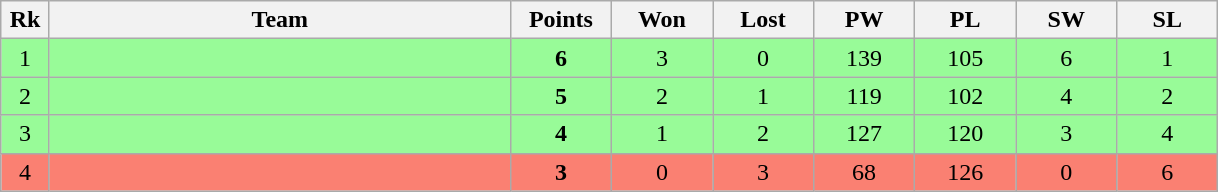<table class=wikitable style=text-align:center>
<tr>
<th width=25>Rk</th>
<th width=300>Team</th>
<th width=60>Points</th>
<th width=60>Won</th>
<th width=60>Lost</th>
<th width=60>PW</th>
<th width=60>PL</th>
<th width=60>SW</th>
<th width=60>SL</th>
</tr>
<tr bgcolor="98fb98">
<td>1</td>
<td align=left></td>
<td><strong>6</strong></td>
<td>3</td>
<td>0</td>
<td>139</td>
<td>105</td>
<td>6</td>
<td>1</td>
</tr>
<tr bgcolor="98fb98">
<td>2</td>
<td align=left></td>
<td><strong>5</strong></td>
<td>2</td>
<td>1</td>
<td>119</td>
<td>102</td>
<td>4</td>
<td>2</td>
</tr>
<tr bgcolor="98fb98">
<td>3</td>
<td align=left></td>
<td><strong>4</strong></td>
<td>1</td>
<td>2</td>
<td>127</td>
<td>120</td>
<td>3</td>
<td>4</td>
</tr>
<tr style="background: salmon">
<td>4</td>
<td align=left></td>
<td><strong>3</strong></td>
<td>0</td>
<td>3</td>
<td>68</td>
<td>126</td>
<td>0</td>
<td>6</td>
</tr>
</table>
